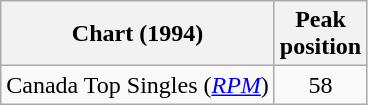<table class="wikitable sortable">
<tr>
<th>Chart (1994)</th>
<th>Peak<br>position</th>
</tr>
<tr>
<td align="left">Canada Top Singles (<em><a href='#'>RPM</a></em>)</td>
<td align="center">58</td>
</tr>
</table>
